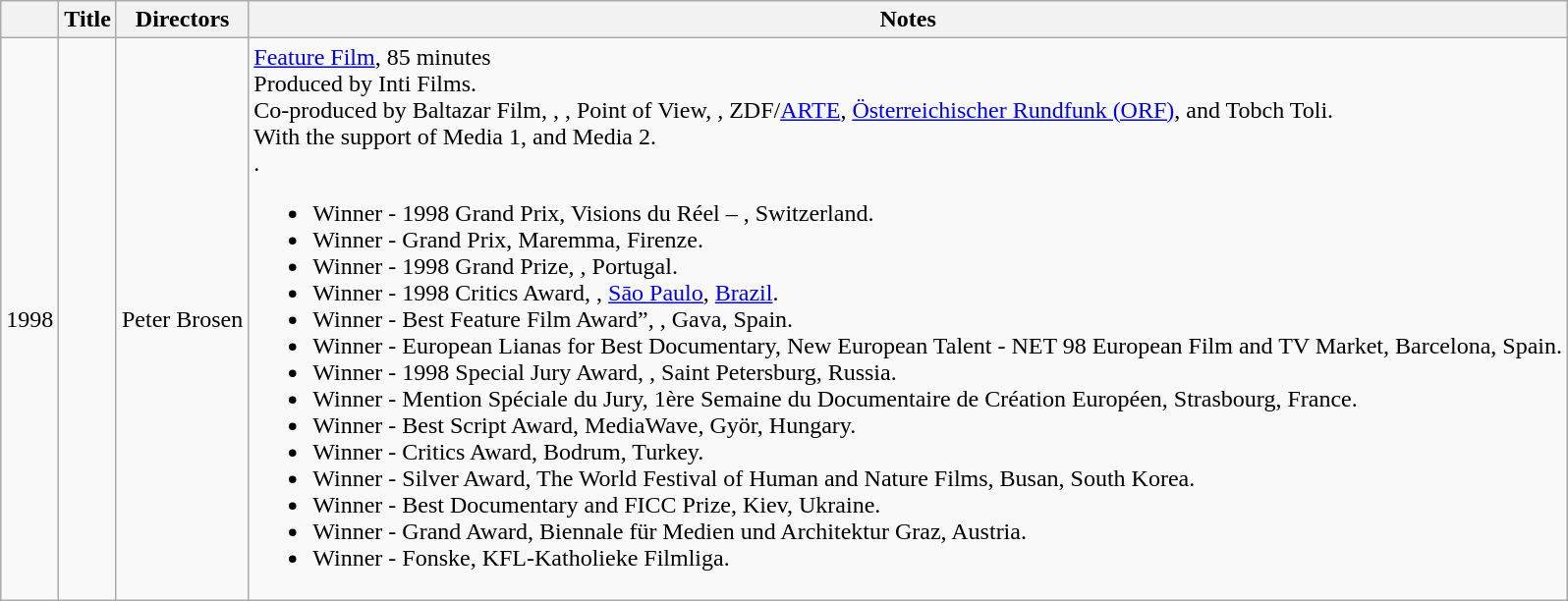<table class="wikitable sortable">
<tr>
<th></th>
<th>Title</th>
<th>Directors</th>
<th class="unsortable">Notes</th>
</tr>
<tr>
<td>1998</td>
<td><em></em></td>
<td>Peter Brosen<br></td>
<td><a href='#'>Feature Film</a>, 85 minutes<br>Produced by Inti Films.<br>Co-produced by Baltazar Film, , , Point of View, , ZDF/<a href='#'>ARTE</a>, <a href='#'>Österreichischer Rundfunk (ORF)</a>, and Tobch Toli.<br>With the support of Media 1, and Media 2.<br>.<ul><li>Winner - 1998 Grand Prix, Visions du Réel – , Switzerland.</li><li>Winner - Grand Prix, Maremma, Firenze.</li><li>Winner - 1998 Grand Prize, , Portugal.</li><li>Winner - 1998 Critics Award, , <a href='#'>Sāo Paulo</a>, <a href='#'>Brazil</a>.</li><li>Winner - Best Feature Film Award”, , Gava, Spain.</li><li>Winner - European Lianas for Best Documentary, New European Talent - NET 98 European Film and TV Market, Barcelona, Spain.</li><li>Winner - 1998 Special Jury Award, , Saint Petersburg, Russia.</li><li>Winner - Mention Spéciale du Jury, 1ère Semaine du Documentaire de Création Européen, Strasbourg, France.</li><li>Winner - Best Script Award, MediaWave, Györ, Hungary.</li><li>Winner - Critics Award, Bodrum, Turkey.</li><li>Winner - Silver Award, The World Festival of Human and Nature Films, Busan, South Korea.</li><li>Winner - Best Documentary and FICC Prize, Kiev, Ukraine.</li><li>Winner - Grand Award, Biennale für Medien und Architektur Graz, Austria.</li><li>Winner - Fonske, KFL-Katholieke Filmliga.</li></ul></td>
</tr>
</table>
